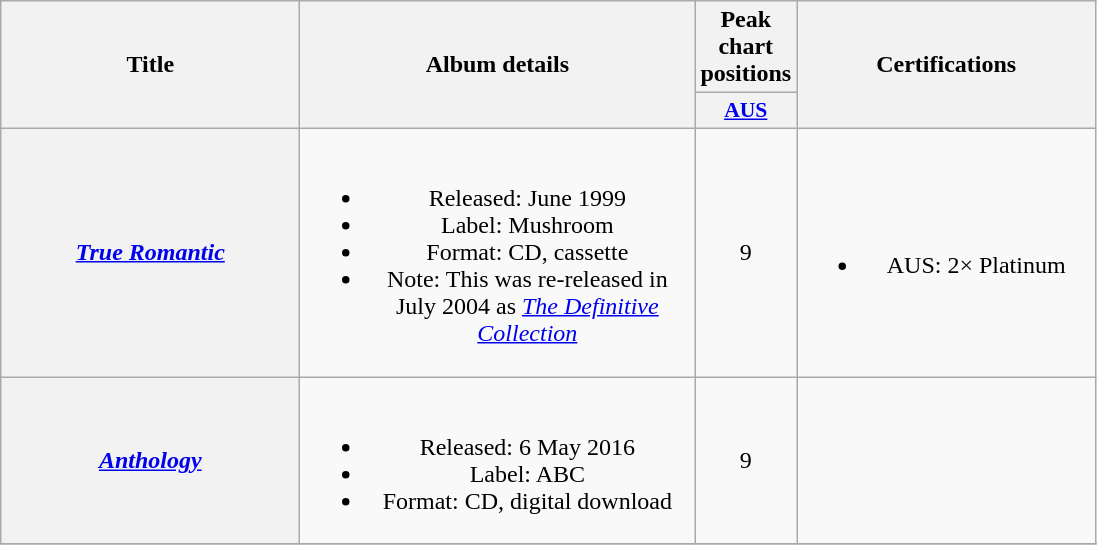<table class="wikitable plainrowheaders" style="text-align:center;" border="1">
<tr>
<th scope="col" rowspan="2" style="width:12em;">Title</th>
<th scope="col" rowspan="2" style="width:16em;">Album details</th>
<th scope="col" colspan="1">Peak chart positions</th>
<th scope="col" rowspan="2" style="width:12em;">Certifications</th>
</tr>
<tr>
<th scope="col" style="width:3em;font-size:90%;"><a href='#'>AUS</a><br></th>
</tr>
<tr>
<th scope="row"><em><a href='#'>True Romantic</a></em></th>
<td><br><ul><li>Released: June 1999</li><li>Label: Mushroom</li><li>Format: CD, cassette</li><li>Note: This was re-released in July 2004 as <em><a href='#'>The Definitive Collection</a></em></li></ul></td>
<td>9</td>
<td><br><ul><li>AUS: 2× Platinum</li></ul></td>
</tr>
<tr>
<th scope="row"><em><a href='#'>Anthology</a></em></th>
<td><br><ul><li>Released: 6 May 2016</li><li>Label: ABC</li><li>Format: CD, digital download</li></ul></td>
<td>9</td>
<td></td>
</tr>
<tr>
</tr>
</table>
